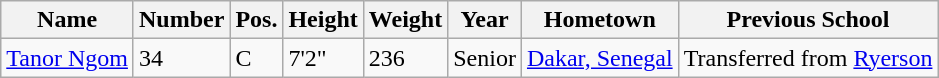<table class="wikitable sortable" border="1">
<tr>
<th>Name</th>
<th>Number</th>
<th>Pos.</th>
<th>Height</th>
<th>Weight</th>
<th>Year</th>
<th>Hometown</th>
<th class="unsortable">Previous School</th>
</tr>
<tr>
<td><a href='#'>Tanor Ngom</a></td>
<td>34</td>
<td>C</td>
<td>7'2"</td>
<td>236</td>
<td>Senior</td>
<td><a href='#'>Dakar, Senegal</a></td>
<td>Transferred from <a href='#'>Ryerson</a></td>
</tr>
</table>
